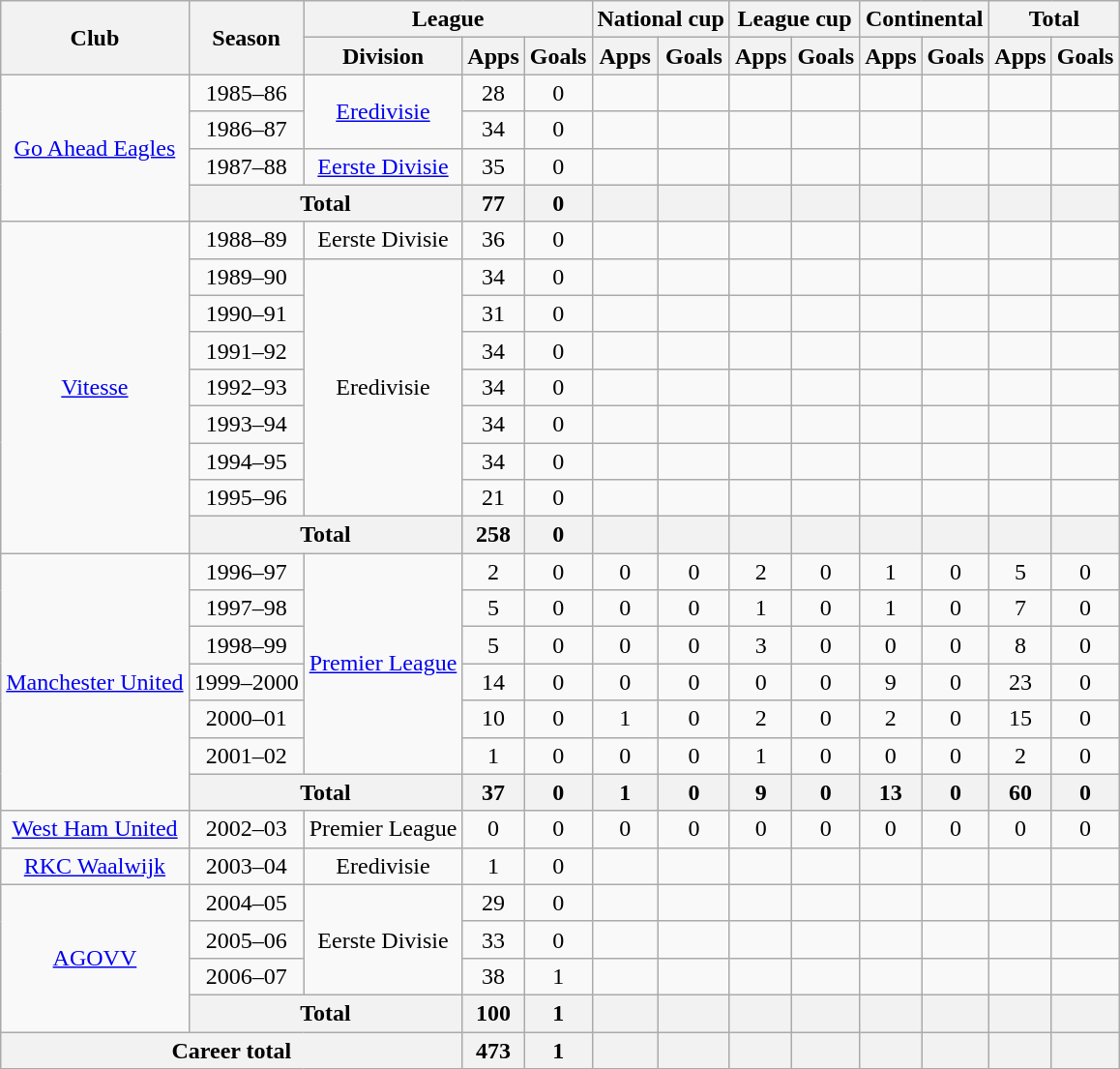<table class="wikitable" style="text-align:center">
<tr>
<th rowspan="2">Club</th>
<th rowspan="2">Season</th>
<th colspan="3">League</th>
<th colspan="2">National cup</th>
<th colspan="2">League cup</th>
<th colspan="2">Continental</th>
<th colspan="2">Total</th>
</tr>
<tr>
<th>Division</th>
<th>Apps</th>
<th>Goals</th>
<th>Apps</th>
<th>Goals</th>
<th>Apps</th>
<th>Goals</th>
<th>Apps</th>
<th>Goals</th>
<th>Apps</th>
<th>Goals</th>
</tr>
<tr>
<td rowspan="4"><a href='#'>Go Ahead Eagles</a></td>
<td>1985–86</td>
<td rowspan="2"><a href='#'>Eredivisie</a></td>
<td>28</td>
<td>0</td>
<td></td>
<td></td>
<td></td>
<td></td>
<td></td>
<td></td>
<td></td>
<td></td>
</tr>
<tr>
<td>1986–87</td>
<td>34</td>
<td>0</td>
<td></td>
<td></td>
<td></td>
<td></td>
<td></td>
<td></td>
<td></td>
<td></td>
</tr>
<tr>
<td>1987–88</td>
<td><a href='#'>Eerste Divisie</a></td>
<td>35</td>
<td>0</td>
<td></td>
<td></td>
<td></td>
<td></td>
<td></td>
<td></td>
<td></td>
<td></td>
</tr>
<tr>
<th colspan="2">Total</th>
<th>77</th>
<th>0</th>
<th></th>
<th></th>
<th></th>
<th></th>
<th></th>
<th></th>
<th></th>
<th></th>
</tr>
<tr>
<td rowspan="9"><a href='#'>Vitesse</a></td>
<td>1988–89</td>
<td>Eerste Divisie</td>
<td>36</td>
<td>0</td>
<td></td>
<td></td>
<td></td>
<td></td>
<td></td>
<td></td>
<td></td>
<td></td>
</tr>
<tr>
<td>1989–90</td>
<td rowspan="7">Eredivisie</td>
<td>34</td>
<td>0</td>
<td></td>
<td></td>
<td></td>
<td></td>
<td></td>
<td></td>
<td></td>
<td></td>
</tr>
<tr>
<td>1990–91</td>
<td>31</td>
<td>0</td>
<td></td>
<td></td>
<td></td>
<td></td>
<td></td>
<td></td>
<td></td>
<td></td>
</tr>
<tr>
<td>1991–92</td>
<td>34</td>
<td>0</td>
<td></td>
<td></td>
<td></td>
<td></td>
<td></td>
<td></td>
<td></td>
<td></td>
</tr>
<tr>
<td>1992–93</td>
<td>34</td>
<td>0</td>
<td></td>
<td></td>
<td></td>
<td></td>
<td></td>
<td></td>
<td></td>
<td></td>
</tr>
<tr>
<td>1993–94</td>
<td>34</td>
<td>0</td>
<td></td>
<td></td>
<td></td>
<td></td>
<td></td>
<td></td>
<td></td>
<td></td>
</tr>
<tr>
<td>1994–95</td>
<td>34</td>
<td>0</td>
<td></td>
<td></td>
<td></td>
<td></td>
<td></td>
<td></td>
<td></td>
<td></td>
</tr>
<tr>
<td>1995–96</td>
<td>21</td>
<td>0</td>
<td></td>
<td></td>
<td></td>
<td></td>
<td></td>
<td></td>
<td></td>
<td></td>
</tr>
<tr>
<th colspan="2">Total</th>
<th>258</th>
<th>0</th>
<th></th>
<th></th>
<th></th>
<th></th>
<th></th>
<th></th>
<th></th>
<th></th>
</tr>
<tr>
<td rowspan="7"><a href='#'>Manchester United</a></td>
<td>1996–97</td>
<td rowspan="6"><a href='#'>Premier League</a></td>
<td>2</td>
<td>0</td>
<td>0</td>
<td>0</td>
<td>2</td>
<td>0</td>
<td>1</td>
<td>0</td>
<td>5</td>
<td>0</td>
</tr>
<tr>
<td>1997–98</td>
<td>5</td>
<td>0</td>
<td>0</td>
<td>0</td>
<td>1</td>
<td>0</td>
<td>1</td>
<td>0</td>
<td>7</td>
<td>0</td>
</tr>
<tr>
<td>1998–99</td>
<td>5</td>
<td>0</td>
<td>0</td>
<td>0</td>
<td>3</td>
<td>0</td>
<td>0</td>
<td>0</td>
<td>8</td>
<td>0</td>
</tr>
<tr>
<td>1999–2000</td>
<td>14</td>
<td>0</td>
<td>0</td>
<td>0</td>
<td>0</td>
<td>0</td>
<td>9</td>
<td>0</td>
<td>23</td>
<td>0</td>
</tr>
<tr>
<td>2000–01</td>
<td>10</td>
<td>0</td>
<td>1</td>
<td>0</td>
<td>2</td>
<td>0</td>
<td>2</td>
<td>0</td>
<td>15</td>
<td>0</td>
</tr>
<tr>
<td>2001–02</td>
<td>1</td>
<td>0</td>
<td>0</td>
<td>0</td>
<td>1</td>
<td>0</td>
<td>0</td>
<td>0</td>
<td>2</td>
<td>0</td>
</tr>
<tr>
<th colspan="2">Total</th>
<th>37</th>
<th>0</th>
<th>1</th>
<th>0</th>
<th>9</th>
<th>0</th>
<th>13</th>
<th>0</th>
<th>60</th>
<th>0</th>
</tr>
<tr>
<td><a href='#'>West Ham United</a></td>
<td>2002–03</td>
<td>Premier League</td>
<td>0</td>
<td>0</td>
<td>0</td>
<td>0</td>
<td>0</td>
<td>0</td>
<td>0</td>
<td>0</td>
<td>0</td>
<td>0</td>
</tr>
<tr>
<td><a href='#'>RKC Waalwijk</a></td>
<td>2003–04</td>
<td>Eredivisie</td>
<td>1</td>
<td>0</td>
<td></td>
<td></td>
<td></td>
<td></td>
<td></td>
<td></td>
<td></td>
<td></td>
</tr>
<tr>
<td rowspan="4"><a href='#'>AGOVV</a></td>
<td>2004–05</td>
<td rowspan="3">Eerste Divisie</td>
<td>29</td>
<td>0</td>
<td></td>
<td></td>
<td></td>
<td></td>
<td></td>
<td></td>
<td></td>
<td></td>
</tr>
<tr>
<td>2005–06</td>
<td>33</td>
<td>0</td>
<td></td>
<td></td>
<td></td>
<td></td>
<td></td>
<td></td>
<td></td>
<td></td>
</tr>
<tr>
<td>2006–07</td>
<td>38</td>
<td>1</td>
<td></td>
<td></td>
<td></td>
<td></td>
<td></td>
<td></td>
<td></td>
<td></td>
</tr>
<tr>
<th colspan="2">Total</th>
<th>100</th>
<th>1</th>
<th></th>
<th></th>
<th></th>
<th></th>
<th></th>
<th></th>
<th></th>
<th></th>
</tr>
<tr>
<th colspan="3">Career total</th>
<th>473</th>
<th>1</th>
<th></th>
<th></th>
<th></th>
<th></th>
<th></th>
<th></th>
<th></th>
<th></th>
</tr>
</table>
